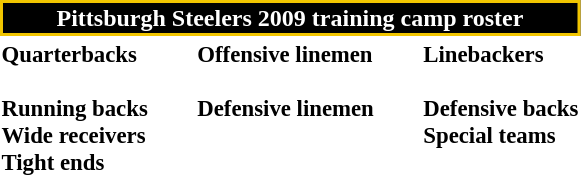<table class="toccolours" style="text-align: left;">
<tr>
<th colspan="7" style="background:black; border:2px solid #f1c500; color:white; text-align:center;">Pittsburgh Steelers 2009 training camp roster</th>
</tr>
<tr>
<td style="font-size:95%; vertical-align:top;"><strong>Quarterbacks</strong><br>



<br><strong>Running backs</strong>








<br><strong>Wide receivers</strong>











<br><strong>Tight ends</strong>




</td>
<td style="width: 25px;"></td>
<td style="font-size:95%; vertical-align:top;"><strong>Offensive linemen</strong><br>











<br><strong>Defensive linemen</strong>











</td>
<td style="width: 25px;"></td>
<td style="font-size:95%; vertical-align:top;"><strong>Linebackers</strong><br>










<br><strong>Defensive backs</strong>













<br><strong>Special teams</strong>





<br></td>
</tr>
</table>
